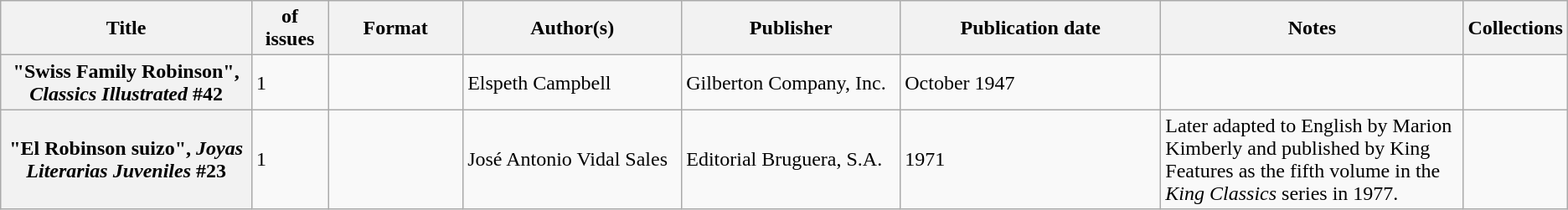<table class="wikitable">
<tr>
<th>Title</th>
<th style="width:40pt"> of issues</th>
<th style="width:75pt">Format</th>
<th style="width:125pt">Author(s)</th>
<th style="width:125pt">Publisher</th>
<th style="width:150pt">Publication date</th>
<th style="width:175pt">Notes</th>
<th>Collections</th>
</tr>
<tr>
<th>"Swiss Family Robinson", <em>Classics Illustrated</em> #42</th>
<td>1</td>
<td></td>
<td>Elspeth Campbell</td>
<td>Gilberton Company, Inc.</td>
<td>October 1947</td>
<td></td>
<td></td>
</tr>
<tr>
<th>"El Robinson suizo", <em>Joyas Literarias Juveniles</em> #23</th>
<td>1</td>
<td></td>
<td>José Antonio Vidal Sales</td>
<td>Editorial Bruguera, S.A.</td>
<td>1971</td>
<td>Later adapted to English by Marion Kimberly and published by King Features as the fifth volume in the <em>King Classics</em> series in 1977.</td>
<td></td>
</tr>
</table>
